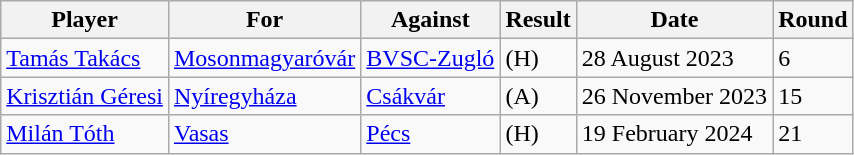<table class="wikitable sortable">
<tr>
<th>Player</th>
<th>For</th>
<th>Against</th>
<th>Result</th>
<th>Date</th>
<th>Round</th>
</tr>
<tr>
<td> <a href='#'>Tamás Takács</a></td>
<td><a href='#'>Mosonmagyaróvár</a></td>
<td><a href='#'>BVSC-Zugló</a></td>
<td> (H)</td>
<td>28 August 2023</td>
<td>6</td>
</tr>
<tr>
<td> <a href='#'>Krisztián Géresi</a></td>
<td><a href='#'>Nyíregyháza</a></td>
<td><a href='#'>Csákvár</a></td>
<td> (A)</td>
<td>26 November 2023</td>
<td>15</td>
</tr>
<tr>
<td> <a href='#'>Milán Tóth</a></td>
<td><a href='#'>Vasas</a></td>
<td><a href='#'>Pécs</a></td>
<td> (H)</td>
<td>19 February 2024</td>
<td>21</td>
</tr>
</table>
